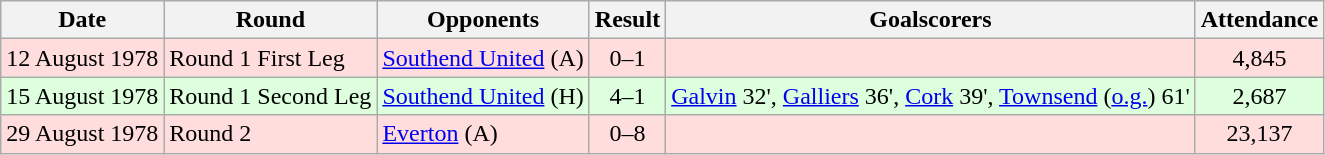<table class="wikitable">
<tr>
<th>Date</th>
<th>Round</th>
<th>Opponents</th>
<th>Result</th>
<th>Goalscorers</th>
<th>Attendance</th>
</tr>
<tr bgcolor="#ffdddd">
<td>12 August 1978</td>
<td>Round 1 First Leg</td>
<td><a href='#'>Southend United</a> (A)</td>
<td align="center">0–1</td>
<td></td>
<td align="center">4,845</td>
</tr>
<tr bgcolor="#ddffdd">
<td>15 August 1978</td>
<td>Round 1 Second Leg</td>
<td><a href='#'>Southend United</a> (H)</td>
<td align="center">4–1</td>
<td><a href='#'>Galvin</a> 32', <a href='#'>Galliers</a> 36', <a href='#'>Cork</a> 39', <a href='#'>Townsend</a> (<a href='#'>o.g.</a>) 61'</td>
<td align="center">2,687</td>
</tr>
<tr bgcolor="#ffdddd">
<td>29 August 1978</td>
<td>Round 2</td>
<td><a href='#'>Everton</a> (A)</td>
<td align="center">0–8</td>
<td></td>
<td align="center">23,137</td>
</tr>
</table>
